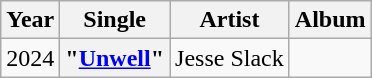<table class="wikitable plainrowheaders" style="text-align:center;">
<tr>
<th>Year</th>
<th>Single</th>
<th>Artist</th>
<th>Album</th>
</tr>
<tr>
<td>2024</td>
<th scope="row">"<a href='#'>Unwell</a>"</th>
<td>Jesse Slack</td>
<td></td>
</tr>
</table>
